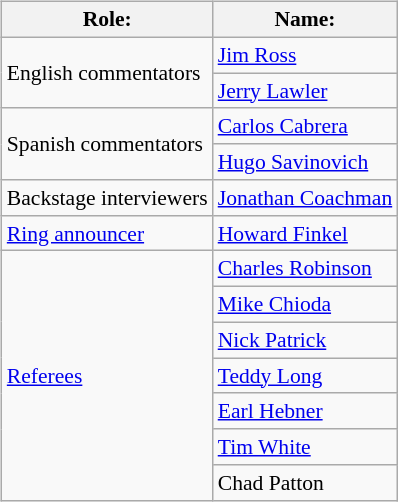<table class=wikitable style="font-size:90%; margin: 0.5em 0 0.5em 1em; float: right; clear: right;">
<tr>
<th>Role:</th>
<th>Name:</th>
</tr>
<tr>
<td rowspan=2>English commentators</td>
<td><a href='#'>Jim Ross</a></td>
</tr>
<tr>
<td><a href='#'>Jerry Lawler</a></td>
</tr>
<tr>
<td rowspan=2>Spanish commentators</td>
<td><a href='#'>Carlos Cabrera</a></td>
</tr>
<tr>
<td><a href='#'>Hugo Savinovich</a></td>
</tr>
<tr>
<td>Backstage interviewers</td>
<td><a href='#'>Jonathan Coachman</a></td>
</tr>
<tr>
<td><a href='#'>Ring announcer</a></td>
<td><a href='#'>Howard Finkel</a></td>
</tr>
<tr>
<td rowspan=7><a href='#'>Referees</a></td>
<td><a href='#'>Charles Robinson</a></td>
</tr>
<tr>
<td><a href='#'>Mike Chioda</a></td>
</tr>
<tr>
<td><a href='#'>Nick Patrick</a></td>
</tr>
<tr>
<td><a href='#'>Teddy Long</a></td>
</tr>
<tr>
<td><a href='#'>Earl Hebner</a></td>
</tr>
<tr>
<td><a href='#'>Tim White</a></td>
</tr>
<tr>
<td>Chad Patton</td>
</tr>
</table>
